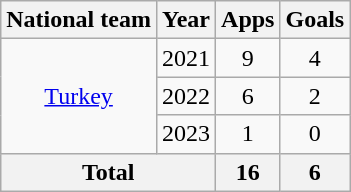<table class="wikitable" style="text-align:center">
<tr>
<th>National team</th>
<th>Year</th>
<th>Apps</th>
<th>Goals</th>
</tr>
<tr>
<td rowspan="3"><a href='#'>Turkey</a></td>
<td>2021</td>
<td>9</td>
<td>4</td>
</tr>
<tr>
<td>2022</td>
<td>6</td>
<td>2</td>
</tr>
<tr>
<td>2023</td>
<td>1</td>
<td>0</td>
</tr>
<tr>
<th colspan="2">Total</th>
<th>16</th>
<th>6</th>
</tr>
</table>
